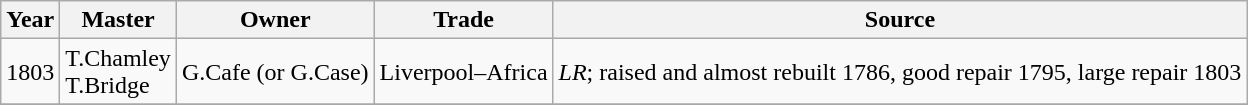<table class=" wikitable">
<tr>
<th>Year</th>
<th>Master</th>
<th>Owner</th>
<th>Trade</th>
<th>Source</th>
</tr>
<tr>
<td>1803</td>
<td>T.Chamley<br>T.Bridge</td>
<td>G.Cafe (or G.Case)</td>
<td>Liverpool–Africa</td>
<td><em>LR</em>; raised and almost rebuilt 1786, good repair 1795, large repair 1803</td>
</tr>
<tr>
</tr>
</table>
